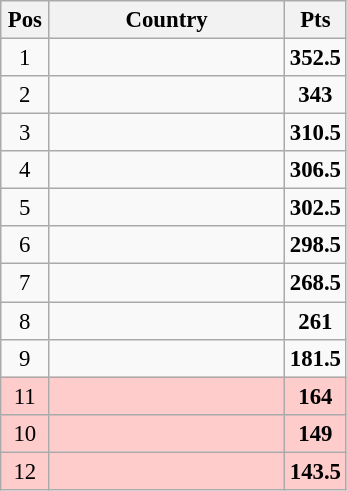<table class="wikitable" style="text-align: center; font-size:95%">
<tr>
<th width="25">Pos</th>
<th width="150">Country</th>
<th width="25">Pts</th>
</tr>
<tr>
<td>1</td>
<td align="left"><strong></strong></td>
<td><strong>352.5</strong></td>
</tr>
<tr>
<td>2</td>
<td align="left"><strong></strong></td>
<td><strong>343</strong></td>
</tr>
<tr>
<td>3</td>
<td align="left"><strong></strong></td>
<td><strong>310.5</strong></td>
</tr>
<tr>
<td>4</td>
<td align="left"><strong></strong></td>
<td><strong>306.5</strong></td>
</tr>
<tr>
<td>5</td>
<td align="left"><strong></strong></td>
<td><strong>302.5</strong></td>
</tr>
<tr>
<td>6</td>
<td align="left"><strong></strong></td>
<td><strong>298.5</strong></td>
</tr>
<tr>
<td>7</td>
<td align="left"><strong></strong></td>
<td><strong>268.5</strong></td>
</tr>
<tr>
<td>8</td>
<td align="left"><strong></strong></td>
<td><strong>261</strong></td>
</tr>
<tr>
<td>9</td>
<td align="left"><strong></strong></td>
<td><strong>181.5</strong></td>
</tr>
<tr bgcolor=ffcccc>
<td>11</td>
<td align="left"><strong></strong></td>
<td><strong>164</strong></td>
</tr>
<tr bgcolor=ffcccc>
<td>10</td>
<td align="left"><strong></strong></td>
<td><strong>149</strong></td>
</tr>
<tr bgcolor=ffcccc>
<td>12</td>
<td align="left"><strong></strong></td>
<td><strong>143.5</strong></td>
</tr>
</table>
